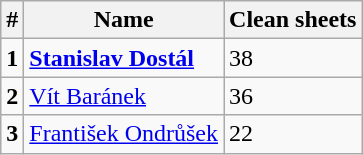<table class="wikitable">
<tr>
<th>#</th>
<th>Name</th>
<th>Clean sheets</th>
</tr>
<tr>
<td><strong>1</strong></td>
<td> <strong><a href='#'>Stanislav Dostál</a></strong></td>
<td>38</td>
</tr>
<tr>
<td><strong>2</strong></td>
<td> <a href='#'>Vít Baránek</a></td>
<td>36</td>
</tr>
<tr>
<td><strong>3</strong></td>
<td> <a href='#'>František Ondrůšek</a></td>
<td>22</td>
</tr>
</table>
